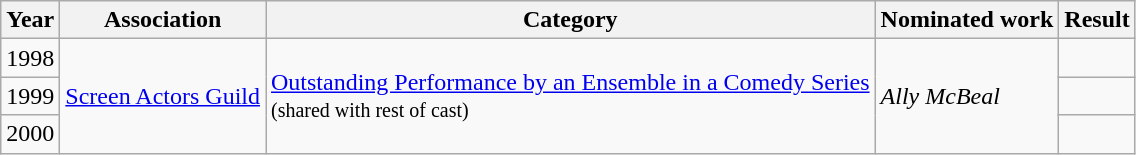<table class="wikitable">
<tr>
<th>Year</th>
<th>Association</th>
<th>Category</th>
<th>Nominated work</th>
<th>Result</th>
</tr>
<tr>
<td>1998</td>
<td rowspan=3><a href='#'>Screen Actors Guild</a></td>
<td rowspan=3><a href='#'>Outstanding Performance by an Ensemble in a Comedy Series</a> <br><small>(shared with rest of cast)</small></td>
<td rowspan=3><em>Ally McBeal</em></td>
<td></td>
</tr>
<tr>
<td>1999</td>
<td></td>
</tr>
<tr>
<td>2000</td>
<td></td>
</tr>
</table>
